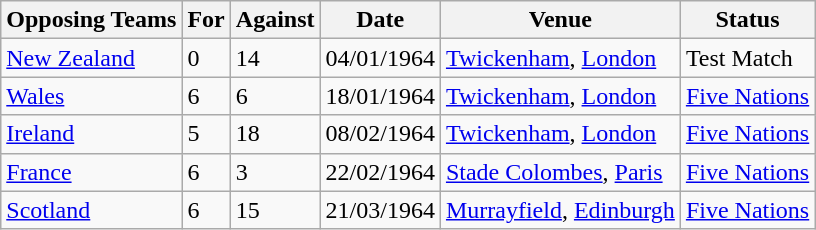<table class="wikitable">
<tr>
<th>Opposing Teams</th>
<th>For</th>
<th>Against</th>
<th>Date</th>
<th>Venue</th>
<th>Status</th>
</tr>
<tr>
<td><a href='#'>New Zealand</a></td>
<td>0</td>
<td>14</td>
<td>04/01/1964</td>
<td><a href='#'>Twickenham</a>, <a href='#'>London</a></td>
<td>Test Match</td>
</tr>
<tr>
<td><a href='#'>Wales</a></td>
<td>6</td>
<td>6</td>
<td>18/01/1964</td>
<td><a href='#'>Twickenham</a>, <a href='#'>London</a></td>
<td><a href='#'>Five Nations</a></td>
</tr>
<tr>
<td><a href='#'>Ireland</a></td>
<td>5</td>
<td>18</td>
<td>08/02/1964</td>
<td><a href='#'>Twickenham</a>, <a href='#'>London</a></td>
<td><a href='#'>Five Nations</a></td>
</tr>
<tr>
<td><a href='#'>France</a></td>
<td>6</td>
<td>3</td>
<td>22/02/1964</td>
<td><a href='#'>Stade Colombes</a>, <a href='#'>Paris</a></td>
<td><a href='#'>Five Nations</a></td>
</tr>
<tr>
<td><a href='#'>Scotland</a></td>
<td>6</td>
<td>15</td>
<td>21/03/1964</td>
<td><a href='#'>Murrayfield</a>, <a href='#'>Edinburgh</a></td>
<td><a href='#'>Five Nations</a></td>
</tr>
</table>
